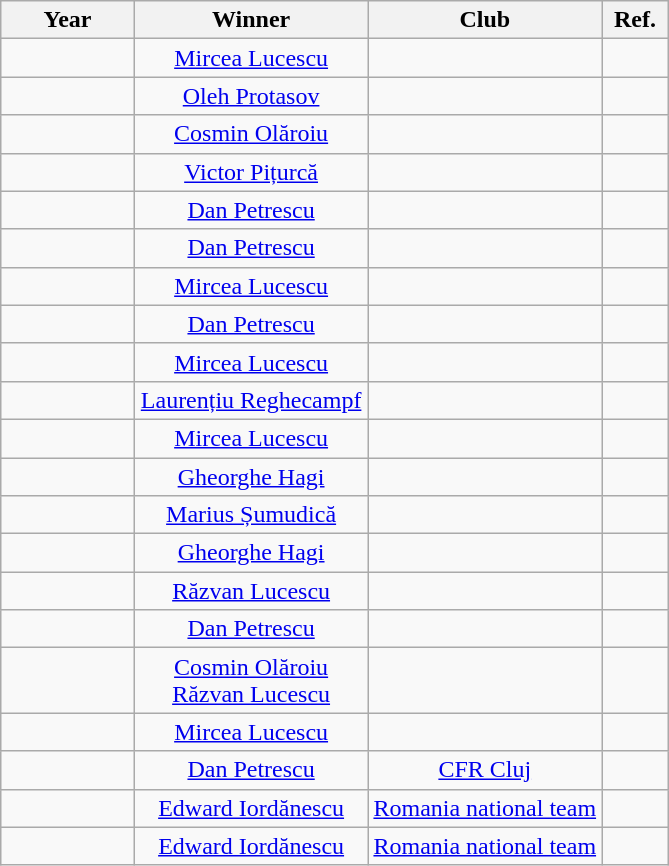<table class="sortable wikitable" style="text-align: center;">
<tr>
<th width=20%>Year</th>
<th width=35%>Winner</th>
<th width=35%>Club</th>
<th width=10%>Ref.</th>
</tr>
<tr>
<td></td>
<td><a href='#'>Mircea Lucescu</a></td>
<td></td>
<td></td>
</tr>
<tr>
<td></td>
<td> <a href='#'>Oleh Protasov</a></td>
<td></td>
<td></td>
</tr>
<tr>
<td></td>
<td><a href='#'>Cosmin Olăroiu</a></td>
<td></td>
<td></td>
</tr>
<tr>
<td></td>
<td><a href='#'>Victor Pițurcă</a></td>
<td></td>
<td></td>
</tr>
<tr>
<td></td>
<td><a href='#'>Dan Petrescu</a></td>
<td></td>
<td></td>
</tr>
<tr>
<td></td>
<td><a href='#'>Dan Petrescu</a></td>
<td></td>
<td></td>
</tr>
<tr>
<td></td>
<td><a href='#'>Mircea Lucescu</a></td>
<td></td>
<td></td>
</tr>
<tr>
<td></td>
<td><a href='#'>Dan Petrescu</a></td>
<td></td>
<td></td>
</tr>
<tr>
<td></td>
<td><a href='#'>Mircea Lucescu</a></td>
<td></td>
<td></td>
</tr>
<tr>
<td></td>
<td><a href='#'>Laurențiu Reghecampf</a></td>
<td></td>
<td></td>
</tr>
<tr>
<td></td>
<td><a href='#'>Mircea Lucescu</a></td>
<td></td>
<td></td>
</tr>
<tr>
<td></td>
<td><a href='#'>Gheorghe Hagi</a></td>
<td></td>
<td></td>
</tr>
<tr>
<td></td>
<td><a href='#'>Marius Șumudică</a></td>
<td></td>
<td></td>
</tr>
<tr>
<td></td>
<td><a href='#'>Gheorghe Hagi</a></td>
<td></td>
<td></td>
</tr>
<tr>
<td></td>
<td><a href='#'>Răzvan Lucescu</a></td>
<td></td>
<td></td>
</tr>
<tr>
<td></td>
<td><a href='#'>Dan Petrescu</a></td>
<td></td>
<td></td>
</tr>
<tr>
<td></td>
<td><a href='#'>Cosmin Olăroiu</a><br><a href='#'>Răzvan Lucescu</a></td>
<td></td>
<td></td>
</tr>
<tr>
<td></td>
<td><a href='#'>Mircea Lucescu</a></td>
<td></td>
<td></td>
</tr>
<tr>
<td></td>
<td><a href='#'>Dan Petrescu</a></td>
<td {{center><a href='#'>CFR Cluj</a></td>
<td></td>
</tr>
<tr>
<td></td>
<td><a href='#'>Edward Iordănescu</a></td>
<td {{center><a href='#'>Romania national team</a></td>
<td></td>
</tr>
<tr>
<td></td>
<td><a href='#'>Edward Iordănescu</a></td>
<td {{center><a href='#'>Romania national team</a></td>
<td></td>
</tr>
</table>
